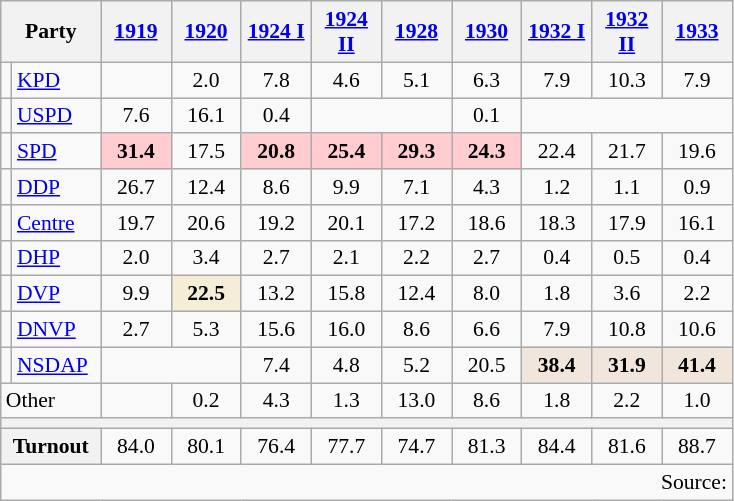<table class=wikitable style="font-size:90%; text-align:center">
<tr>
<th style="width:60px" colspan=2>Party</th>
<th style="width:40px"><a href='#'>1919</a></th>
<th style="width:40px"><a href='#'>1920</a></th>
<th style="width:40px"><a href='#'>1924 I</a></th>
<th style="width:40px"><a href='#'>1924 II</a></th>
<th style="width:40px"><a href='#'>1928</a></th>
<th style="width:40px"><a href='#'>1930</a></th>
<th style="width:40px"><a href='#'>1932 I</a></th>
<th style="width:40px"><a href='#'>1932 II</a></th>
<th style="width:40px"><a href='#'>1933</a></th>
</tr>
<tr>
<td bgcolor=></td>
<td align=left><a href='#'>KPD</a></td>
<td></td>
<td>2.0</td>
<td>7.8</td>
<td>4.6</td>
<td>5.1</td>
<td>6.3</td>
<td>7.9</td>
<td>10.3</td>
<td>7.9</td>
</tr>
<tr>
<td bgcolor=></td>
<td align=left><a href='#'>USPD</a></td>
<td>7.6</td>
<td>16.1</td>
<td>0.4</td>
<td colspan=2></td>
<td>0.1</td>
</tr>
<tr>
<td bgcolor=></td>
<td align=left><a href='#'>SPD</a></td>
<td bgcolor=#FFCCCF><strong>31.4</strong></td>
<td>17.5</td>
<td bgcolor=#FFCCCF><strong>20.8</strong></td>
<td bgcolor=#FFCCCF><strong>25.4</strong></td>
<td bgcolor=#FFCCCF><strong>29.3</strong></td>
<td bgcolor=#FFCCCF><strong>24.3</strong></td>
<td>22.4</td>
<td>21.7</td>
<td>19.6</td>
</tr>
<tr>
<td bgcolor=></td>
<td align=left><a href='#'>DDP</a></td>
<td>26.7</td>
<td>12.4</td>
<td>8.6</td>
<td>9.9</td>
<td>7.1</td>
<td>4.3</td>
<td>1.2</td>
<td>1.1</td>
<td>0.9</td>
</tr>
<tr>
<td bgcolor=></td>
<td align=left><a href='#'>Centre</a></td>
<td>19.7</td>
<td>20.6</td>
<td>19.2</td>
<td>20.1</td>
<td>17.2</td>
<td>18.6</td>
<td>18.3</td>
<td>17.9</td>
<td>16.1</td>
</tr>
<tr>
<td bgcolor=></td>
<td align=left><a href='#'>DHP</a></td>
<td>2.0</td>
<td>3.4</td>
<td>2.7</td>
<td>2.1</td>
<td>2.2</td>
<td>2.7</td>
<td>0.4</td>
<td>0.5</td>
<td>0.4</td>
</tr>
<tr>
<td bgcolor=></td>
<td align=left><a href='#'>DVP</a></td>
<td>9.9</td>
<td bgcolor=#F5EDD6><strong>22.5</strong></td>
<td>13.2</td>
<td>15.8</td>
<td>12.4</td>
<td>8.0</td>
<td>1.8</td>
<td>3.6</td>
<td>2.2</td>
</tr>
<tr>
<td bgcolor=></td>
<td align=left><a href='#'>DNVP</a></td>
<td>2.7</td>
<td>5.3</td>
<td>15.6</td>
<td>16.0</td>
<td>8.6</td>
<td>6.6</td>
<td>7.9</td>
<td>10.8</td>
<td>10.6</td>
</tr>
<tr>
<td bgcolor=></td>
<td align=left><a href='#'>NSDAP</a></td>
<td colspan=2></td>
<td>7.4</td>
<td>4.8</td>
<td>5.2</td>
<td>20.5</td>
<td bgcolor=#F0E6DB><strong>38.4</strong></td>
<td bgcolor=#F0E6DB><strong>31.9</strong></td>
<td bgcolor=#F0E6DB><strong>41.4</strong></td>
</tr>
<tr>
<td colspan=2 align=left>Other</td>
<td></td>
<td>0.2</td>
<td>4.3</td>
<td>1.3</td>
<td>13.0</td>
<td>8.6</td>
<td>1.8</td>
<td>2.2</td>
<td>1.0</td>
</tr>
<tr>
<th colspan=11></th>
</tr>
<tr>
<th colspan=2 align=left>Turnout</th>
<td>84.0</td>
<td>80.1</td>
<td>76.4</td>
<td>77.7</td>
<td>74.7</td>
<td>81.3</td>
<td>84.4</td>
<td>81.6</td>
<td>88.7</td>
</tr>
<tr>
<td colspan=11 align=right>Source: </td>
</tr>
</table>
